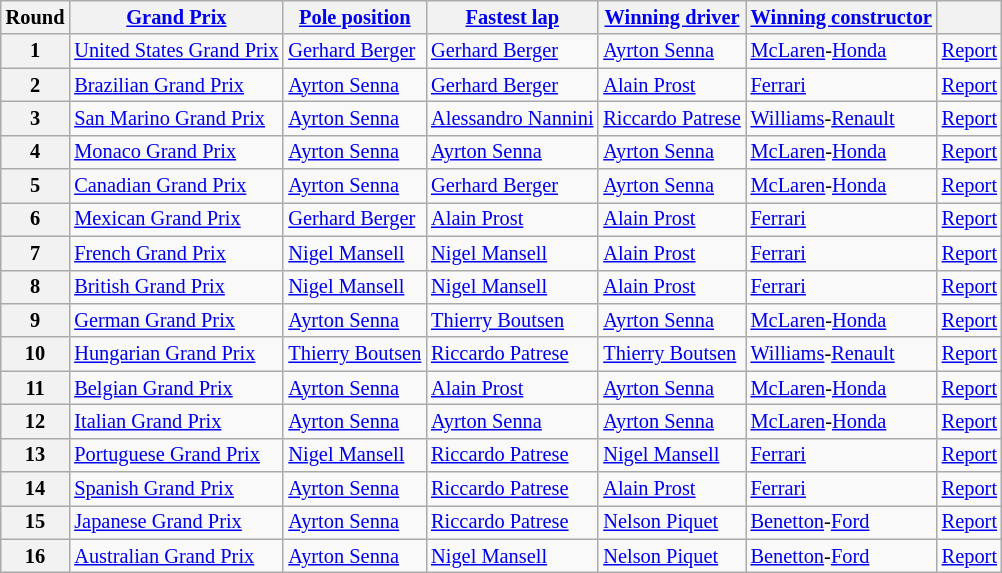<table class="wikitable sortable" style="font-size: 85%;">
<tr>
<th>Round</th>
<th><a href='#'>Grand Prix</a></th>
<th nowrap><a href='#'>Pole position</a></th>
<th nowrap><a href='#'>Fastest lap</a></th>
<th nowrap><a href='#'>Winning driver</a></th>
<th nowrap><a href='#'>Winning constructor</a></th>
<th class="unsortable"></th>
</tr>
<tr>
<th>1</th>
<td nowrap> <a href='#'>United States Grand Prix</a></td>
<td nowrap> <a href='#'>Gerhard Berger</a></td>
<td> <a href='#'>Gerhard Berger</a></td>
<td> <a href='#'>Ayrton Senna</a></td>
<td> <a href='#'>McLaren</a>-<a href='#'>Honda</a></td>
<td><a href='#'>Report</a></td>
</tr>
<tr>
<th>2</th>
<td> <a href='#'>Brazilian Grand Prix</a></td>
<td> <a href='#'>Ayrton Senna</a></td>
<td> <a href='#'>Gerhard Berger</a></td>
<td> <a href='#'>Alain Prost</a></td>
<td> <a href='#'>Ferrari</a></td>
<td><a href='#'>Report</a></td>
</tr>
<tr>
<th>3</th>
<td> <a href='#'>San Marino Grand Prix</a></td>
<td> <a href='#'>Ayrton Senna</a></td>
<td nowrap> <a href='#'>Alessandro Nannini</a></td>
<td nowrap> <a href='#'>Riccardo Patrese</a></td>
<td nowrap> <a href='#'>Williams</a>-<a href='#'>Renault</a></td>
<td><a href='#'>Report</a></td>
</tr>
<tr>
<th>4</th>
<td> <a href='#'>Monaco Grand Prix</a></td>
<td> <a href='#'>Ayrton Senna</a></td>
<td> <a href='#'>Ayrton Senna</a></td>
<td> <a href='#'>Ayrton Senna</a></td>
<td> <a href='#'>McLaren</a>-<a href='#'>Honda</a></td>
<td><a href='#'>Report</a></td>
</tr>
<tr>
<th>5</th>
<td> <a href='#'>Canadian Grand Prix</a></td>
<td> <a href='#'>Ayrton Senna</a></td>
<td> <a href='#'>Gerhard Berger</a></td>
<td> <a href='#'>Ayrton Senna</a></td>
<td> <a href='#'>McLaren</a>-<a href='#'>Honda</a></td>
<td><a href='#'>Report</a></td>
</tr>
<tr>
<th>6</th>
<td> <a href='#'>Mexican Grand Prix</a></td>
<td> <a href='#'>Gerhard Berger</a></td>
<td> <a href='#'>Alain Prost</a></td>
<td> <a href='#'>Alain Prost</a></td>
<td> <a href='#'>Ferrari</a></td>
<td><a href='#'>Report</a></td>
</tr>
<tr>
<th>7</th>
<td> <a href='#'>French Grand Prix</a></td>
<td> <a href='#'>Nigel Mansell</a></td>
<td> <a href='#'>Nigel Mansell</a></td>
<td> <a href='#'>Alain Prost</a></td>
<td> <a href='#'>Ferrari</a></td>
<td><a href='#'>Report</a></td>
</tr>
<tr>
<th>8</th>
<td> <a href='#'>British Grand Prix</a></td>
<td> <a href='#'>Nigel Mansell</a></td>
<td> <a href='#'>Nigel Mansell</a></td>
<td> <a href='#'>Alain Prost</a></td>
<td> <a href='#'>Ferrari</a></td>
<td><a href='#'>Report</a></td>
</tr>
<tr>
<th>9</th>
<td> <a href='#'>German Grand Prix</a></td>
<td> <a href='#'>Ayrton Senna</a></td>
<td> <a href='#'>Thierry Boutsen</a></td>
<td> <a href='#'>Ayrton Senna</a></td>
<td> <a href='#'>McLaren</a>-<a href='#'>Honda</a></td>
<td><a href='#'>Report</a></td>
</tr>
<tr>
<th>10</th>
<td> <a href='#'>Hungarian Grand Prix</a></td>
<td nowrap> <a href='#'>Thierry Boutsen</a></td>
<td> <a href='#'>Riccardo Patrese</a></td>
<td> <a href='#'>Thierry Boutsen</a></td>
<td> <a href='#'>Williams</a>-<a href='#'>Renault</a></td>
<td><a href='#'>Report</a></td>
</tr>
<tr>
<th>11</th>
<td> <a href='#'>Belgian Grand Prix</a></td>
<td> <a href='#'>Ayrton Senna</a></td>
<td> <a href='#'>Alain Prost</a></td>
<td> <a href='#'>Ayrton Senna</a></td>
<td> <a href='#'>McLaren</a>-<a href='#'>Honda</a></td>
<td><a href='#'>Report</a></td>
</tr>
<tr>
<th>12</th>
<td> <a href='#'>Italian Grand Prix</a></td>
<td> <a href='#'>Ayrton Senna</a></td>
<td> <a href='#'>Ayrton Senna</a></td>
<td> <a href='#'>Ayrton Senna</a></td>
<td> <a href='#'>McLaren</a>-<a href='#'>Honda</a></td>
<td><a href='#'>Report</a></td>
</tr>
<tr>
<th>13</th>
<td> <a href='#'>Portuguese Grand Prix</a></td>
<td nowrap> <a href='#'>Nigel Mansell</a></td>
<td> <a href='#'>Riccardo Patrese</a></td>
<td> <a href='#'>Nigel Mansell</a></td>
<td> <a href='#'>Ferrari</a></td>
<td><a href='#'>Report</a></td>
</tr>
<tr>
<th>14</th>
<td> <a href='#'>Spanish Grand Prix</a></td>
<td> <a href='#'>Ayrton Senna</a></td>
<td> <a href='#'>Riccardo Patrese</a></td>
<td> <a href='#'>Alain Prost</a></td>
<td> <a href='#'>Ferrari</a></td>
<td><a href='#'>Report</a></td>
</tr>
<tr>
<th>15</th>
<td> <a href='#'>Japanese Grand Prix</a></td>
<td> <a href='#'>Ayrton Senna</a></td>
<td> <a href='#'>Riccardo Patrese</a></td>
<td> <a href='#'>Nelson Piquet</a></td>
<td> <a href='#'>Benetton</a>-<a href='#'>Ford</a></td>
<td><a href='#'>Report</a></td>
</tr>
<tr>
<th>16</th>
<td> <a href='#'>Australian Grand Prix</a></td>
<td> <a href='#'>Ayrton Senna</a></td>
<td> <a href='#'>Nigel Mansell</a></td>
<td> <a href='#'>Nelson Piquet</a></td>
<td> <a href='#'>Benetton</a>-<a href='#'>Ford</a></td>
<td><a href='#'>Report</a></td>
</tr>
</table>
